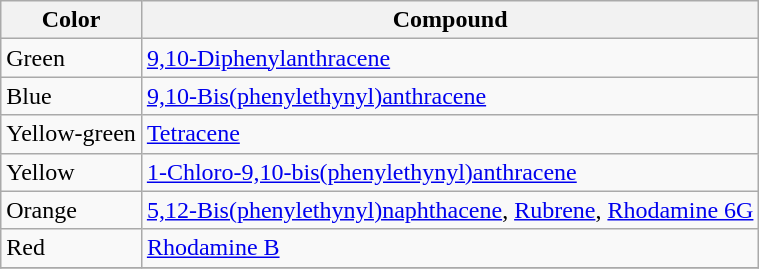<table class="wikitable">
<tr>
<th>Color</th>
<th>Compound</th>
</tr>
<tr>
<td>Green</td>
<td><a href='#'>9,10-Diphenylanthracene</a></td>
</tr>
<tr>
<td>Blue</td>
<td><a href='#'>9,10-Bis(phenylethynyl)anthracene</a></td>
</tr>
<tr>
<td>Yellow-green</td>
<td><a href='#'>Tetracene</a></td>
</tr>
<tr>
<td>Yellow</td>
<td><a href='#'>1-Chloro-9,10-bis(phenylethynyl)anthracene</a></td>
</tr>
<tr>
<td>Orange</td>
<td><a href='#'>5,12-Bis(phenylethynyl)naphthacene</a>, <a href='#'>Rubrene</a>, <a href='#'>Rhodamine 6G</a></td>
</tr>
<tr>
<td>Red</td>
<td><a href='#'>Rhodamine B</a></td>
</tr>
<tr>
</tr>
</table>
